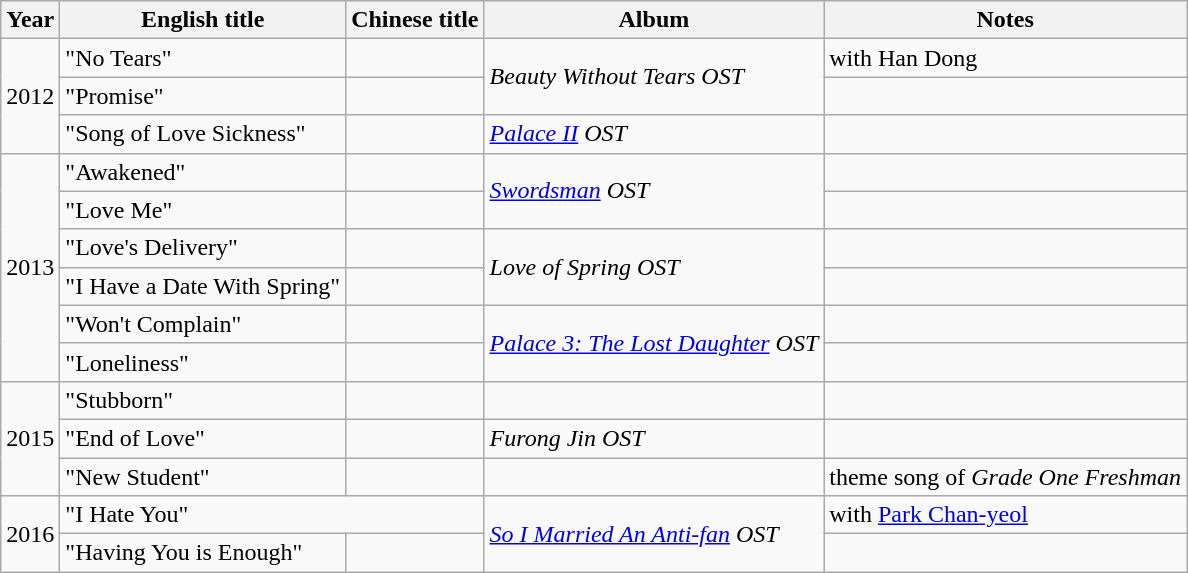<table class="wikitable sortable">
<tr>
<th>Year</th>
<th>English title</th>
<th>Chinese title</th>
<th class="unsortable">Album</th>
<th>Notes</th>
</tr>
<tr>
<td rowspan=3>2012</td>
<td>"No Tears"</td>
<td></td>
<td rowspan=2><em>Beauty Without Tears OST</em></td>
<td>with Han Dong</td>
</tr>
<tr>
<td>"Promise"</td>
<td></td>
<td></td>
</tr>
<tr>
<td>"Song of Love Sickness"</td>
<td></td>
<td><em><a href='#'>Palace II</a> OST</em></td>
<td></td>
</tr>
<tr>
<td rowspan=6>2013</td>
<td>"Awakened"</td>
<td></td>
<td rowspan=2><em><a href='#'>Swordsman</a> OST</em></td>
<td></td>
</tr>
<tr>
<td>"Love Me"</td>
<td></td>
<td></td>
</tr>
<tr>
<td>"Love's Delivery"</td>
<td></td>
<td rowspan=2><em>Love of Spring OST</em></td>
<td></td>
</tr>
<tr>
<td>"I Have a Date With Spring"</td>
<td></td>
<td></td>
</tr>
<tr>
<td>"Won't Complain"</td>
<td></td>
<td rowspan=2><em><a href='#'>Palace 3: The Lost Daughter</a> OST</em></td>
<td></td>
</tr>
<tr>
<td>"Loneliness"</td>
<td></td>
<td></td>
</tr>
<tr>
<td rowspan=3>2015</td>
<td>"Stubborn"</td>
<td></td>
<td></td>
<td></td>
</tr>
<tr>
<td>"End of Love"</td>
<td></td>
<td><em>Furong Jin OST</em></td>
<td></td>
</tr>
<tr>
<td>"New Student"</td>
<td></td>
<td></td>
<td>theme song of <em>Grade One Freshman </em></td>
</tr>
<tr>
<td rowspan=2>2016</td>
<td colspan=2>"I Hate You"</td>
<td rowspan=2><em><a href='#'>So I Married An Anti-fan</a> OST</em></td>
<td>with <a href='#'>Park Chan-yeol</a></td>
</tr>
<tr>
<td>"Having You is Enough"</td>
<td></td>
<td></td>
</tr>
</table>
